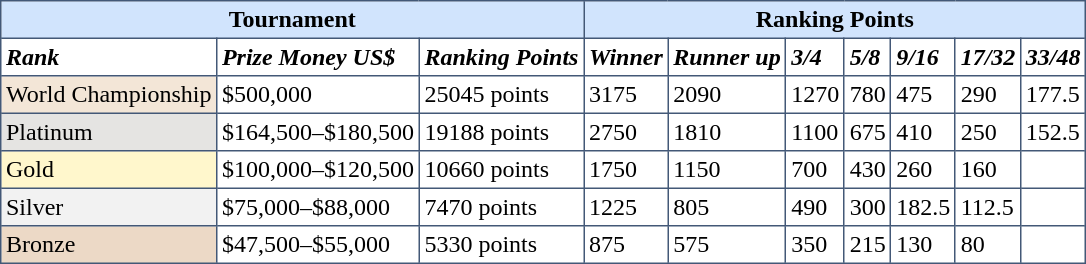<table cellpadding="3" cellspacing="4" border="1" style="border:#435877 solid 1px; border-collapse: collapse;">
<tr bgcolor="#d1e4fd">
<th colspan=3>Tournament</th>
<th colspan=7>Ranking Points</th>
</tr>
<tr>
<td><strong><em>Rank</em></strong></td>
<td><strong><em>Prize Money US$</em></strong></td>
<td><strong><em>Ranking Points</em></strong></td>
<td><strong><em>Winner</em></strong></td>
<td><strong><em>Runner up</em></strong></td>
<td><strong><em>3/4</em></strong></td>
<td><strong><em>5/8</em></strong></td>
<td><strong><em>9/16</em></strong></td>
<td><strong><em>17/32</em></strong></td>
<td><strong><em>33/48</em></strong></td>
</tr>
<tr>
<td style="background:#F3E6D7;">World Championship</td>
<td>$500,000</td>
<td>25045 points</td>
<td>3175</td>
<td>2090</td>
<td>1270</td>
<td>780</td>
<td>475</td>
<td>290</td>
<td>177.5</td>
</tr>
<tr>
<td style="background:#E5E4E2;">Platinum</td>
<td>$164,500–$180,500</td>
<td>19188 points</td>
<td>2750</td>
<td>1810</td>
<td>1100</td>
<td>675</td>
<td>410</td>
<td>250</td>
<td>152.5</td>
</tr>
<tr>
<td style="background:#fff7cc;">Gold</td>
<td>$100,000–$120,500</td>
<td>10660 points</td>
<td>1750</td>
<td>1150</td>
<td>700</td>
<td>430</td>
<td>260</td>
<td>160</td>
<td></td>
</tr>
<tr>
<td style="background:#f2f2f2;">Silver</td>
<td>$75,000–$88,000</td>
<td>7470 points</td>
<td>1225</td>
<td>805</td>
<td>490</td>
<td>300</td>
<td>182.5</td>
<td>112.5</td>
<td></td>
</tr>
<tr>
<td style="background:#ecd9c6;">Bronze</td>
<td>$47,500–$55,000</td>
<td>5330 points</td>
<td>875</td>
<td>575</td>
<td>350</td>
<td>215</td>
<td>130</td>
<td>80</td>
<td></td>
</tr>
</table>
